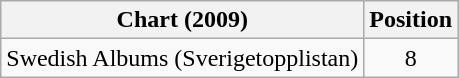<table class="wikitable">
<tr>
<th>Chart (2009)</th>
<th>Position</th>
</tr>
<tr>
<td>Swedish Albums (Sverigetopplistan)</td>
<td align="center">8</td>
</tr>
</table>
